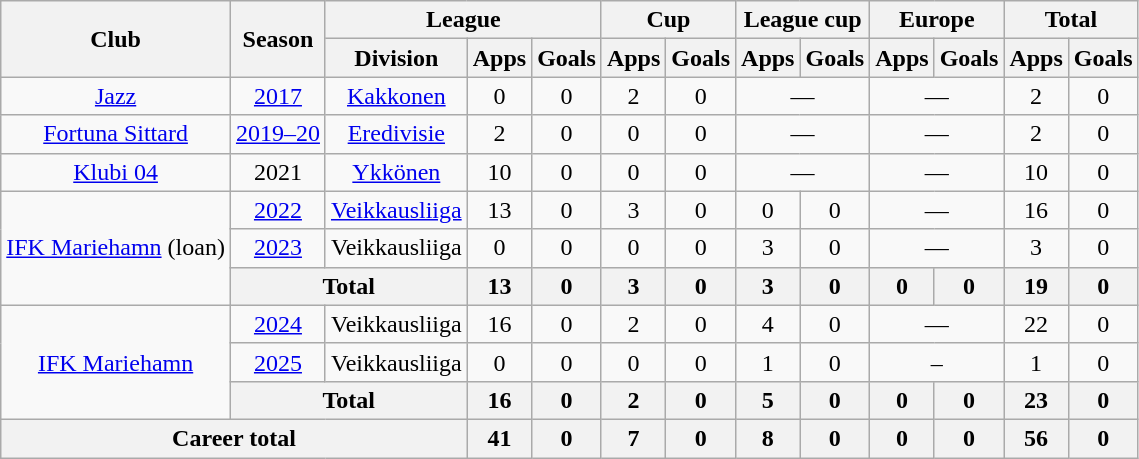<table class="wikitable" style="text-align:center">
<tr>
<th rowspan="2">Club</th>
<th rowspan="2">Season</th>
<th colspan="3">League</th>
<th colspan="2">Cup</th>
<th colspan="2">League cup</th>
<th colspan="2">Europe</th>
<th colspan="2">Total</th>
</tr>
<tr>
<th>Division</th>
<th>Apps</th>
<th>Goals</th>
<th>Apps</th>
<th>Goals</th>
<th>Apps</th>
<th>Goals</th>
<th>Apps</th>
<th>Goals</th>
<th>Apps</th>
<th>Goals</th>
</tr>
<tr>
<td rowspan="1"><a href='#'>Jazz</a></td>
<td><a href='#'>2017</a></td>
<td rowspan="1"><a href='#'>Kakkonen</a></td>
<td>0</td>
<td>0</td>
<td>2</td>
<td>0</td>
<td colspan="2">—</td>
<td colspan="2">—</td>
<td>2</td>
<td>0</td>
</tr>
<tr>
<td rowspan="1"><a href='#'>Fortuna Sittard</a></td>
<td><a href='#'>2019–20</a></td>
<td rowspan="1"><a href='#'>Eredivisie</a></td>
<td>2</td>
<td>0</td>
<td>0</td>
<td>0</td>
<td colspan="2">—</td>
<td colspan="2">—</td>
<td>2</td>
<td>0</td>
</tr>
<tr>
<td rowspan="1"><a href='#'>Klubi 04</a></td>
<td>2021</td>
<td rowspan="1"><a href='#'>Ykkönen</a></td>
<td>10</td>
<td>0</td>
<td>0</td>
<td>0</td>
<td colspan="2">—</td>
<td colspan="2">—</td>
<td>10</td>
<td>0</td>
</tr>
<tr>
<td rowspan="3"><a href='#'>IFK Mariehamn</a> (loan)</td>
<td><a href='#'>2022</a></td>
<td><a href='#'>Veikkausliiga</a></td>
<td>13</td>
<td>0</td>
<td>3</td>
<td>0</td>
<td>0</td>
<td>0</td>
<td colspan="2">—</td>
<td>16</td>
<td>0</td>
</tr>
<tr>
<td><a href='#'>2023</a></td>
<td>Veikkausliiga</td>
<td>0</td>
<td>0</td>
<td>0</td>
<td>0</td>
<td>3</td>
<td>0</td>
<td colspan="2">—</td>
<td>3</td>
<td>0</td>
</tr>
<tr>
<th colspan="2">Total</th>
<th>13</th>
<th>0</th>
<th>3</th>
<th>0</th>
<th>3</th>
<th>0</th>
<th>0</th>
<th>0</th>
<th>19</th>
<th>0</th>
</tr>
<tr>
<td rowspan=3><a href='#'>IFK Mariehamn</a></td>
<td><a href='#'>2024</a></td>
<td>Veikkausliiga</td>
<td>16</td>
<td>0</td>
<td>2</td>
<td>0</td>
<td>4</td>
<td>0</td>
<td colspan="2">—</td>
<td>22</td>
<td>0</td>
</tr>
<tr>
<td><a href='#'>2025</a></td>
<td>Veikkausliiga</td>
<td>0</td>
<td>0</td>
<td>0</td>
<td>0</td>
<td>1</td>
<td>0</td>
<td colspan=2>–</td>
<td>1</td>
<td>0</td>
</tr>
<tr>
<th colspan=2>Total</th>
<th>16</th>
<th>0</th>
<th>2</th>
<th>0</th>
<th>5</th>
<th>0</th>
<th>0</th>
<th>0</th>
<th>23</th>
<th>0</th>
</tr>
<tr>
<th colspan="3">Career total</th>
<th>41</th>
<th>0</th>
<th>7</th>
<th>0</th>
<th>8</th>
<th>0</th>
<th>0</th>
<th>0</th>
<th>56</th>
<th>0</th>
</tr>
</table>
